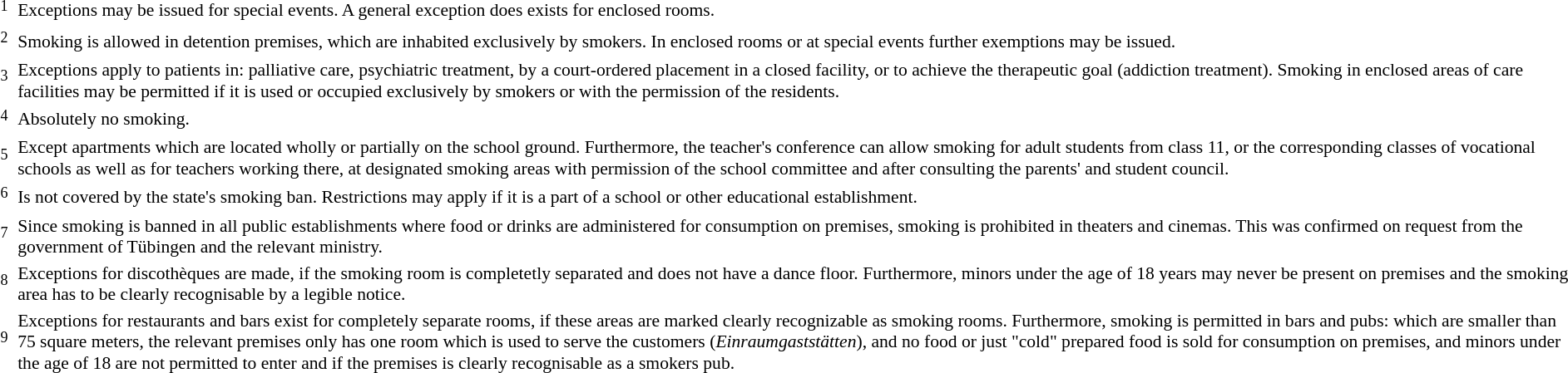<table class="toptextcells" style="font-size: 90%;">
<tr>
<td style="text-align: right; padding-right: 0.33em"><sup>1</sup></td>
<td>Exceptions may be issued for special events. A general exception does exists for enclosed rooms.</td>
</tr>
<tr>
<td style="text-align: right; padding-right: 0.33em"><sup>2</sup></td>
<td>Smoking is allowed in detention premises, which are inhabited exclusively by smokers. In enclosed rooms or at special events further exemptions may be issued.</td>
</tr>
<tr>
<td style="text-align: right; padding-right: 0.33em"><sup>3</sup></td>
<td>Exceptions apply to patients in: palliative care, psychiatric treatment, by a court-ordered placement in a closed facility, or to achieve the therapeutic goal (addiction treatment). Smoking in enclosed areas of care facilities may be permitted if it is used or occupied exclusively by smokers or with the permission of the residents.</td>
</tr>
<tr>
<td style="text-align: right; padding-right: 0.33em"><sup>4</sup></td>
<td>Absolutely no smoking.</td>
</tr>
<tr>
<td style="text-align: right; padding-right: 0.33em"><sup>5</sup></td>
<td>Except apartments which are located wholly or partially on the school ground. Furthermore, the teacher's conference can allow smoking for adult students from class 11, or the corresponding classes of vocational schools as well as for teachers working there, at designated smoking areas with permission of the school committee and after consulting the parents' and student council.</td>
</tr>
<tr>
<td style="text-align: right; padding-right: 0.33em"><sup>6</sup></td>
<td>Is not covered by the state's smoking ban. Restrictions may apply if it is a part of a school or other educational establishment.</td>
</tr>
<tr>
<td style="text-align: right; padding-right: 0.33em"><sup>7</sup></td>
<td>Since smoking is banned in all public establishments where food or drinks are administered for consumption on premises, smoking is prohibited in theaters and cinemas. This was confirmed on request from the government of Tübingen and the relevant ministry.</td>
</tr>
<tr>
<td style="text-align: right; padding-right: 0.33em"><sup>8</sup></td>
<td>Exceptions for discothèques are made, if the smoking room is completetly separated and does not have a dance floor. Furthermore, minors under the age of 18 years may never be present on premises and the smoking area has to be clearly recognisable by a legible notice.</td>
</tr>
<tr>
<td style="text-align: right; padding-right: 0.33em"><sup>9</sup></td>
<td>Exceptions for restaurants and bars exist for completely separate rooms, if these areas are marked clearly recognizable as smoking rooms. Furthermore, smoking is permitted in bars and pubs: which are smaller than 75 square meters, the relevant premises only has one room which is used to serve the customers (<em>Einraumgaststätten</em>), and no food or just "cold" prepared food is sold for consumption on premises, and minors under the age of 18 are not permitted to enter and if the premises is clearly recognisable as a smokers pub.</td>
</tr>
</table>
